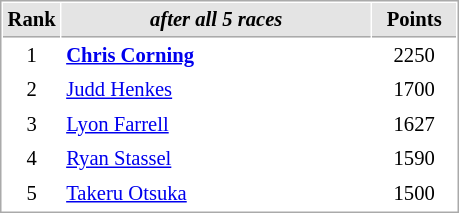<table cellspacing="1" cellpadding="3" style="border:1px solid #aaa; font-size:86%;">
<tr style="background:#e4e4e4;">
<th style="border-bottom:1px solid #aaa; width:10px;">Rank</th>
<th style="border-bottom:1px solid #aaa; width:200px;"><em>after all 5 races</em></th>
<th style="border-bottom:1px solid #aaa; width:50px;">Points</th>
</tr>
<tr>
<td align=center>1</td>
<td><strong> <a href='#'>Chris Corning</a></strong></td>
<td align=center>2250</td>
</tr>
<tr>
<td align=center>2</td>
<td> <a href='#'>Judd Henkes</a></td>
<td align=center>1700</td>
</tr>
<tr>
<td align=center>3</td>
<td> <a href='#'>Lyon Farrell</a></td>
<td align=center>1627</td>
</tr>
<tr>
<td align=center>4</td>
<td> <a href='#'>Ryan Stassel</a></td>
<td align=center>1590</td>
</tr>
<tr>
<td align=center>5</td>
<td> <a href='#'>Takeru Otsuka</a></td>
<td align=center>1500</td>
</tr>
</table>
